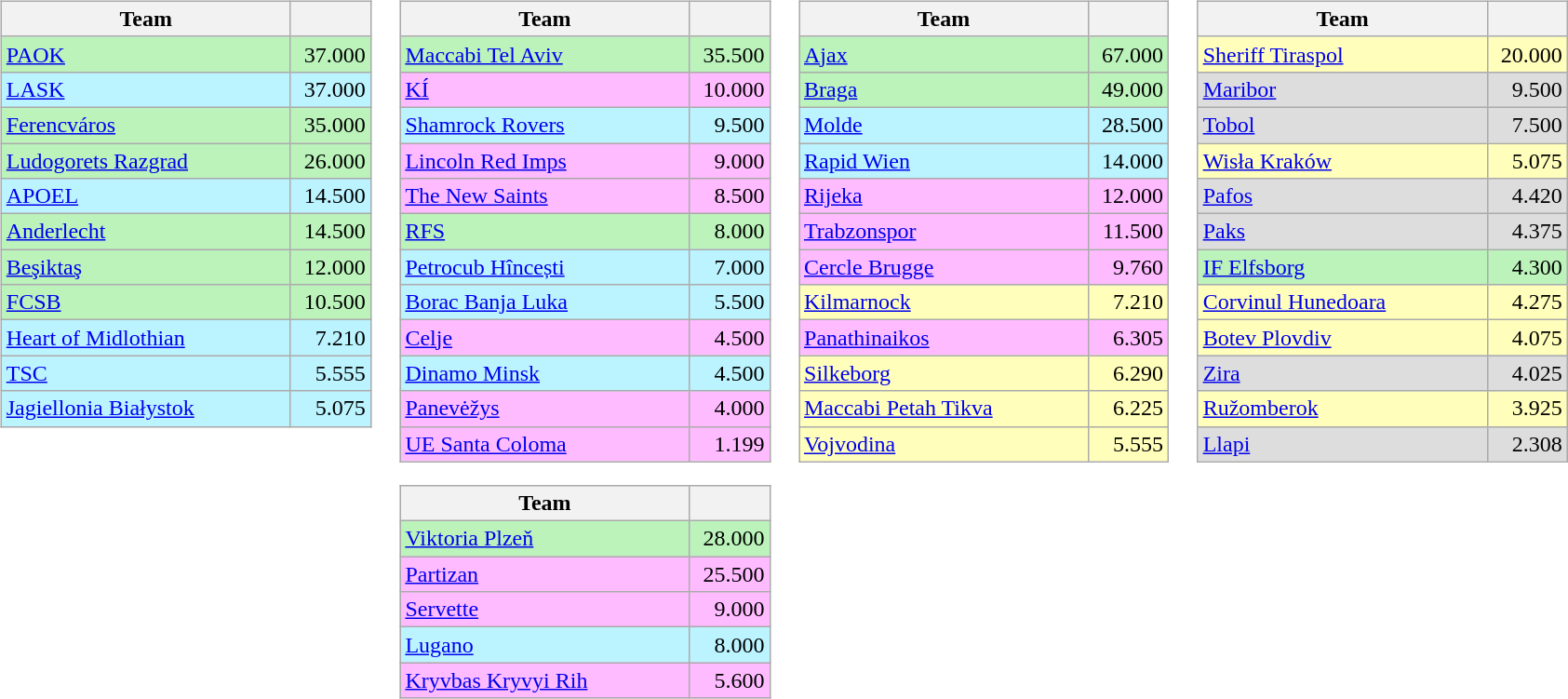<table>
<tr valign=top>
<td><br><table class="wikitable">
<tr>
<th width=200>Team</th>
<th width=50></th>
</tr>
<tr bgcolor=#BBF3BB>
<td> <a href='#'>PAOK</a> </td>
<td align=right>37.000</td>
</tr>
<tr bgcolor=#BBF3FF>
<td> <a href='#'>LASK</a></td>
<td align=right>37.000</td>
</tr>
<tr bgcolor=#BBF3BB>
<td> <a href='#'>Ferencváros</a> </td>
<td align=right>35.000</td>
</tr>
<tr bgcolor=#BBF3BB>
<td> <a href='#'>Ludogorets Razgrad</a></td>
<td align=right>26.000</td>
</tr>
<tr bgcolor=#BBF3FF>
<td> <a href='#'>APOEL</a> </td>
<td align=right>14.500</td>
</tr>
<tr bgcolor=#BBF3BB>
<td> <a href='#'>Anderlecht</a></td>
<td align=right>14.500</td>
</tr>
<tr bgcolor=#BBF3BB>
<td> <a href='#'>Beşiktaş</a></td>
<td align=right>12.000</td>
</tr>
<tr bgcolor=#BBF3BB>
<td> <a href='#'>FCSB</a> </td>
<td align=right>10.500</td>
</tr>
<tr bgcolor=#BBF3FF>
<td> <a href='#'>Heart of Midlothian</a></td>
<td align=right>7.210</td>
</tr>
<tr bgcolor=#BBF3FF>
<td> <a href='#'>TSC</a></td>
<td align=right>5.555</td>
</tr>
<tr bgcolor=#BBF3FF>
<td> <a href='#'>Jagiellonia Białystok</a> </td>
<td align=right>5.075</td>
</tr>
</table>
</td>
<td><br><table class="wikitable">
<tr>
<th width=200>Team</th>
<th width=50></th>
</tr>
<tr bgcolor=#BBF3BB>
<td> <a href='#'>Maccabi Tel Aviv</a> </td>
<td align=right>35.500</td>
</tr>
<tr bgcolor=#FFBBFF>
<td> <a href='#'>KÍ</a> </td>
<td align=right>10.000</td>
</tr>
<tr bgcolor=#BBF3FF>
<td> <a href='#'>Shamrock Rovers</a> </td>
<td align=right>9.500</td>
</tr>
<tr bgcolor=#FFBBFF>
<td> <a href='#'>Lincoln Red Imps</a> </td>
<td align=right>9.000</td>
</tr>
<tr bgcolor=#FFBBFF>
<td> <a href='#'>The New Saints</a> </td>
<td align=right>8.500</td>
</tr>
<tr bgcolor=#BBF3BB>
<td> <a href='#'>RFS</a> </td>
<td align=right>8.000</td>
</tr>
<tr bgcolor=#BBF3FF>
<td> <a href='#'>Petrocub Hîncești</a> </td>
<td align=right>7.000</td>
</tr>
<tr bgcolor=#BBF3FF>
<td> <a href='#'>Borac Banja Luka</a> </td>
<td align=right>5.500</td>
</tr>
<tr bgcolor=#FFBBFF>
<td> <a href='#'>Celje</a> </td>
<td align=right>4.500</td>
</tr>
<tr bgcolor=#BBF3FF>
<td> <a href='#'>Dinamo Minsk</a> </td>
<td align=right>4.500</td>
</tr>
<tr bgcolor=#FFBBFF>
<td> <a href='#'>Panevėžys</a> </td>
<td align=right>4.000</td>
</tr>
<tr bgcolor=#FFBBFF>
<td> <a href='#'>UE Santa Coloma</a> </td>
<td align=right>1.199</td>
</tr>
</table>
<table class="wikitable">
<tr>
<th width=200>Team</th>
<th width=50></th>
</tr>
<tr bgcolor=#BBF3BB>
<td> <a href='#'>Viktoria Plzeň</a></td>
<td align=right>28.000</td>
</tr>
<tr bgcolor=#FFBBFF>
<td> <a href='#'>Partizan</a> </td>
<td align=right>25.500</td>
</tr>
<tr bgcolor=#FFBBFF>
<td> <a href='#'>Servette</a></td>
<td align=right>9.000</td>
</tr>
<tr bgcolor=#BBF3FF>
<td> <a href='#'>Lugano</a> </td>
<td align=right>8.000</td>
</tr>
<tr bgcolor=#FFBBFF>
<td> <a href='#'>Kryvbas Kryvyi Rih</a></td>
<td align=right>5.600</td>
</tr>
</table>
</td>
<td><br><table class="wikitable">
<tr>
<th width=200>Team</th>
<th width=50></th>
</tr>
<tr bgcolor=#BBF3BB>
<td> <a href='#'>Ajax</a></td>
<td align=right>67.000</td>
</tr>
<tr bgcolor=#BBF3BB>
<td> <a href='#'>Braga</a></td>
<td align=right>49.000</td>
</tr>
<tr bgcolor=#BBF3FF>
<td> <a href='#'>Molde</a></td>
<td align=right>28.500</td>
</tr>
<tr bgcolor=#BBF3FF>
<td> <a href='#'>Rapid Wien</a></td>
<td align=right>14.000</td>
</tr>
<tr bgcolor=#FFBBFF>
<td> <a href='#'>Rijeka</a></td>
<td align=right>12.000</td>
</tr>
<tr bgcolor=#FFBBFF>
<td> <a href='#'>Trabzonspor</a></td>
<td align=right>11.500</td>
</tr>
<tr bgcolor=#FFBBFF>
<td> <a href='#'>Cercle Brugge</a></td>
<td align=right>9.760</td>
</tr>
<tr bgcolor=#FFFFBB>
<td> <a href='#'>Kilmarnock</a></td>
<td align=right>7.210</td>
</tr>
<tr bgcolor=#FFBBFF>
<td> <a href='#'>Panathinaikos</a></td>
<td align=right>6.305</td>
</tr>
<tr bgcolor=#FFFFBB>
<td> <a href='#'>Silkeborg</a></td>
<td align=right>6.290</td>
</tr>
<tr bgcolor=#FFFFBB>
<td> <a href='#'>Maccabi Petah Tikva</a></td>
<td align=right>6.225</td>
</tr>
<tr bgcolor=#FFFFBB>
<td> <a href='#'>Vojvodina</a></td>
<td align=right>5.555</td>
</tr>
</table>
</td>
<td><br><table class="wikitable">
<tr>
<th width=200>Team</th>
<th width=50></th>
</tr>
<tr bgcolor=#FFFFBB>
<td> <a href='#'>Sheriff Tiraspol</a></td>
<td align=right>20.000</td>
</tr>
<tr bgcolor=#DDDDDD>
<td> <a href='#'>Maribor</a></td>
<td align=right>9.500</td>
</tr>
<tr bgcolor=#DDDDDD>
<td> <a href='#'>Tobol</a></td>
<td align=right>7.500</td>
</tr>
<tr bgcolor=#FFFFBB>
<td> <a href='#'>Wisła Kraków</a></td>
<td align=right>5.075</td>
</tr>
<tr bgcolor=#DDDDDD>
<td> <a href='#'>Pafos</a></td>
<td align=right>4.420</td>
</tr>
<tr bgcolor=#DDDDDD>
<td> <a href='#'>Paks</a></td>
<td align=right>4.375</td>
</tr>
<tr bgcolor=#BBF3BB>
<td> <a href='#'>IF Elfsborg</a></td>
<td align=right>4.300</td>
</tr>
<tr bgcolor=#FFFFBB>
<td> <a href='#'>Corvinul Hunedoara</a></td>
<td align=right>4.275</td>
</tr>
<tr bgcolor=#FFFFBB>
<td> <a href='#'>Botev Plovdiv</a></td>
<td align=right>4.075</td>
</tr>
<tr bgcolor=#DDDDDD>
<td> <a href='#'>Zira</a></td>
<td align=right>4.025</td>
</tr>
<tr bgcolor=#FFFFBB>
<td> <a href='#'>Ružomberok</a></td>
<td align=right>3.925</td>
</tr>
<tr bgcolor=#DDDDDD>
<td> <a href='#'>Llapi</a></td>
<td align=right>2.308</td>
</tr>
</table>
</td>
</tr>
</table>
